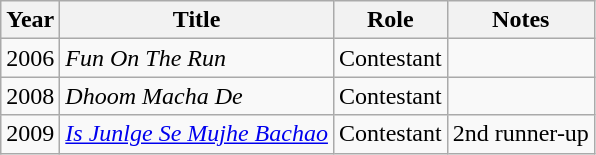<table class="wikitable">
<tr>
<th>Year</th>
<th>Title</th>
<th>Role</th>
<th>Notes</th>
</tr>
<tr>
<td>2006</td>
<td><em>Fun On The Run</em></td>
<td>Contestant</td>
<td></td>
</tr>
<tr>
<td>2008</td>
<td><em>Dhoom Macha De</em></td>
<td>Contestant</td>
<td></td>
</tr>
<tr>
<td>2009</td>
<td><em><a href='#'>Is Junlge Se Mujhe Bachao</a></em></td>
<td>Contestant</td>
<td>2nd runner-up</td>
</tr>
</table>
